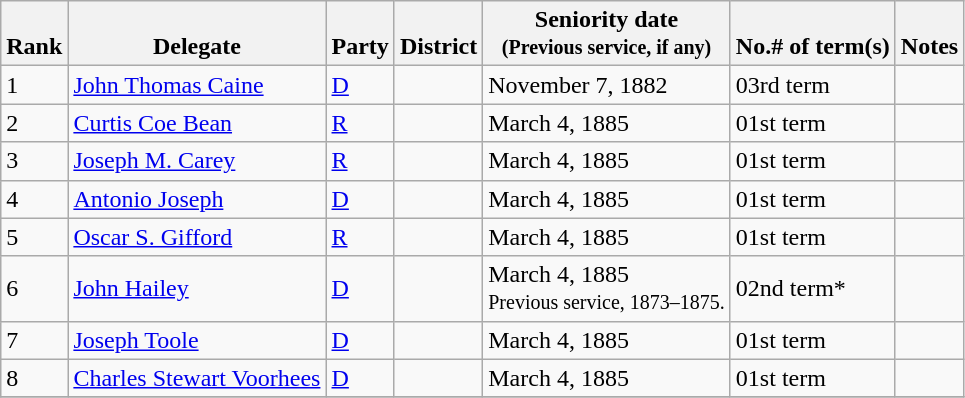<table class="wikitable sortable">
<tr valign=bottom>
<th>Rank</th>
<th>Delegate</th>
<th>Party</th>
<th>District</th>
<th>Seniority date<br><small>(Previous service, if any)</small><br></th>
<th>No.# of term(s)</th>
<th>Notes</th>
</tr>
<tr>
<td>1</td>
<td><a href='#'>John Thomas Caine</a></td>
<td><a href='#'>D</a></td>
<td></td>
<td>November 7, 1882</td>
<td>03rd term</td>
<td></td>
</tr>
<tr>
<td>2</td>
<td><a href='#'>Curtis Coe Bean</a></td>
<td><a href='#'>R</a></td>
<td></td>
<td>March 4, 1885</td>
<td>01st term</td>
<td></td>
</tr>
<tr>
<td>3</td>
<td><a href='#'>Joseph M. Carey</a></td>
<td><a href='#'>R</a></td>
<td></td>
<td>March 4, 1885</td>
<td>01st term</td>
<td></td>
</tr>
<tr>
<td>4</td>
<td><a href='#'>Antonio Joseph</a></td>
<td><a href='#'>D</a></td>
<td></td>
<td>March 4, 1885</td>
<td>01st term</td>
<td></td>
</tr>
<tr>
<td>5</td>
<td><a href='#'>Oscar S. Gifford</a></td>
<td><a href='#'>R</a></td>
<td></td>
<td>March 4, 1885</td>
<td>01st term</td>
<td></td>
</tr>
<tr>
<td>6</td>
<td><a href='#'>John Hailey</a></td>
<td><a href='#'>D</a></td>
<td></td>
<td>March 4, 1885<br><small>Previous service, 1873–1875. </small></td>
<td>02nd term*</td>
<td></td>
</tr>
<tr>
<td>7</td>
<td><a href='#'>Joseph Toole</a></td>
<td><a href='#'>D</a></td>
<td></td>
<td>March 4, 1885</td>
<td>01st term</td>
<td></td>
</tr>
<tr>
<td>8</td>
<td><a href='#'>Charles Stewart Voorhees</a></td>
<td><a href='#'>D</a></td>
<td></td>
<td>March 4, 1885</td>
<td>01st term</td>
<td></td>
</tr>
<tr>
</tr>
</table>
